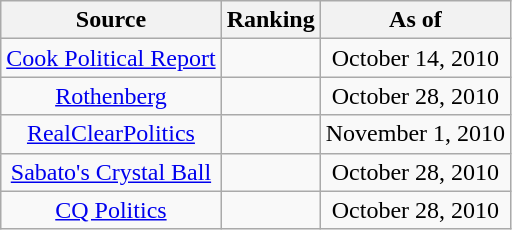<table class="wikitable" style="text-align:center">
<tr>
<th>Source</th>
<th>Ranking</th>
<th>As of</th>
</tr>
<tr>
<td><a href='#'>Cook Political Report</a></td>
<td></td>
<td>October 14, 2010</td>
</tr>
<tr>
<td><a href='#'>Rothenberg</a></td>
<td></td>
<td>October 28, 2010</td>
</tr>
<tr>
<td><a href='#'>RealClearPolitics</a></td>
<td></td>
<td>November 1, 2010</td>
</tr>
<tr>
<td><a href='#'>Sabato's Crystal Ball</a></td>
<td></td>
<td>October 28, 2010</td>
</tr>
<tr>
<td><a href='#'>CQ Politics</a></td>
<td></td>
<td>October 28, 2010</td>
</tr>
</table>
